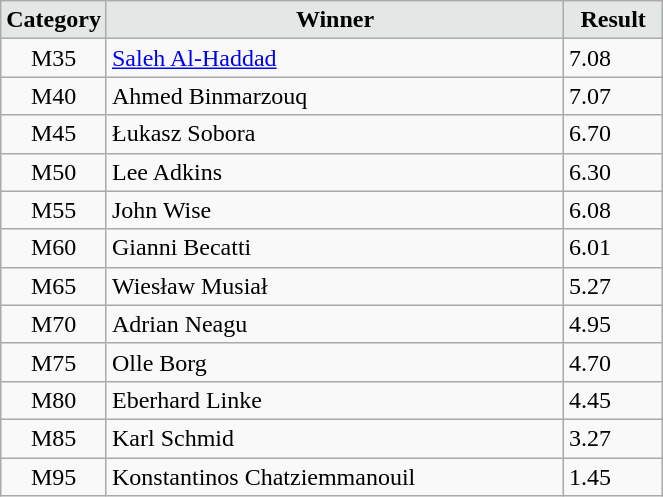<table class="wikitable" width=35%>
<tr>
<td width=15% align="center" bgcolor=#E3E7E6><strong>Category</strong></td>
<td align="center" bgcolor=#E3E7E6> <strong>Winner</strong></td>
<td width=15% align="center" bgcolor=#E3E7E6><strong>Result</strong></td>
</tr>
<tr>
<td align="center">M35</td>
<td> <a href='#'>Saleh Al-Haddad</a></td>
<td>7.08</td>
</tr>
<tr>
<td align="center">M40</td>
<td> Ahmed Binmarzouq</td>
<td>7.07</td>
</tr>
<tr>
<td align="center">M45</td>
<td> Łukasz Sobora</td>
<td>6.70</td>
</tr>
<tr>
<td align="center">M50</td>
<td> Lee Adkins</td>
<td>6.30</td>
</tr>
<tr>
<td align="center">M55</td>
<td> John Wise</td>
<td>6.08</td>
</tr>
<tr>
<td align="center">M60</td>
<td> Gianni Becatti</td>
<td>6.01</td>
</tr>
<tr>
<td align="center">M65</td>
<td> Wiesław Musiał</td>
<td>5.27</td>
</tr>
<tr>
<td align="center">M70</td>
<td> Adrian Neagu</td>
<td>4.95</td>
</tr>
<tr>
<td align="center">M75</td>
<td> Olle Borg</td>
<td>4.70</td>
</tr>
<tr>
<td align="center">M80</td>
<td> Eberhard Linke</td>
<td>4.45</td>
</tr>
<tr>
<td align="center">M85</td>
<td> Karl Schmid</td>
<td>3.27</td>
</tr>
<tr>
<td align="center">M95</td>
<td> Konstantinos Chatziemmanouil</td>
<td>1.45</td>
</tr>
</table>
